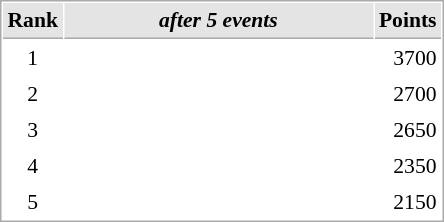<table cellspacing="1" cellpadding="3" style="border:1px solid #aaa; font-size:90%;">
<tr style="background:#e4e4e4;">
<th style="border-bottom:1px solid #aaa; width:10px;">Rank</th>
<th style="border-bottom:1px solid #aaa; width:200px; white-space:nowrap;"><em>after 5 events</em> </th>
<th style="border-bottom:1px solid #aaa; width:20px;">Points</th>
</tr>
<tr>
<td style="text-align:center;">1</td>
<td></td>
<td align="right">3700</td>
</tr>
<tr>
<td style="text-align:center;">2</td>
<td></td>
<td align="right">2700</td>
</tr>
<tr>
<td style="text-align:center;">3</td>
<td></td>
<td align="right">2650</td>
</tr>
<tr>
<td style="text-align:center;">4</td>
<td></td>
<td align="right">2350</td>
</tr>
<tr>
<td style="text-align:center;">5</td>
<td></td>
<td align="right">2150</td>
</tr>
</table>
